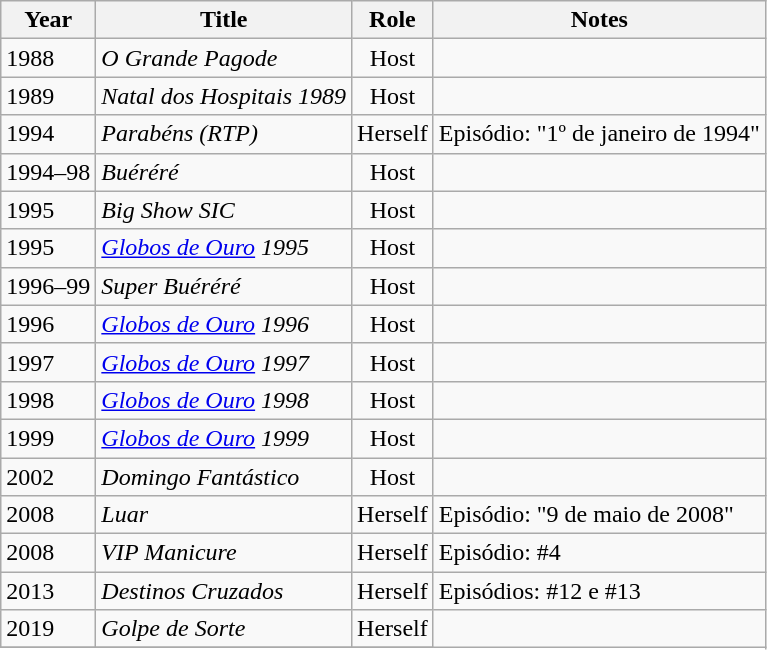<table class="wikitable">
<tr>
<th>Year</th>
<th>Title</th>
<th>Role</th>
<th>Notes</th>
</tr>
<tr>
<td>1988</td>
<td><em>O Grande Pagode</em></td>
<td align="center">Host</td>
<td></td>
</tr>
<tr>
<td>1989</td>
<td><em>Natal dos Hospitais 1989</em></td>
<td align="center">Host</td>
<td></td>
</tr>
<tr>
<td>1994</td>
<td><em>Parabéns (RTP)</em></td>
<td align="center">Herself</td>
<td>Episódio: "1º de janeiro de 1994"</td>
</tr>
<tr>
<td>1994–98</td>
<td><em>Buéréré</em></td>
<td align="center">Host</td>
<td></td>
</tr>
<tr>
<td>1995</td>
<td><em>Big Show SIC</em></td>
<td align="center">Host</td>
<td></td>
</tr>
<tr>
<td>1995</td>
<td><em><a href='#'>Globos de Ouro</a> 1995</em></td>
<td align="center">Host</td>
<td></td>
</tr>
<tr>
<td>1996–99</td>
<td><em>Super Buéréré</em></td>
<td align="center">Host</td>
<td></td>
</tr>
<tr>
<td>1996</td>
<td><em><a href='#'>Globos de Ouro</a> 1996</em></td>
<td align="center">Host</td>
<td></td>
</tr>
<tr>
<td>1997</td>
<td><em><a href='#'>Globos de Ouro</a> 1997</em></td>
<td align="center">Host</td>
<td></td>
</tr>
<tr>
<td>1998</td>
<td><em><a href='#'>Globos de Ouro</a> 1998</em></td>
<td align="center">Host</td>
<td></td>
</tr>
<tr>
<td>1999</td>
<td><em><a href='#'>Globos de Ouro</a> 1999</em></td>
<td align="center">Host</td>
<td></td>
</tr>
<tr>
<td>2002</td>
<td><em>Domingo Fantástico</em></td>
<td align="center">Host</td>
<td></td>
</tr>
<tr>
<td>2008</td>
<td><em>Luar</em></td>
<td align="center">Herself</td>
<td>Episódio: "9 de maio de 2008"</td>
</tr>
<tr>
<td>2008</td>
<td><em>VIP Manicure</em></td>
<td align="center">Herself</td>
<td>Episódio: #4</td>
</tr>
<tr>
<td>2013</td>
<td><em>Destinos Cruzados</em></td>
<td align="center">Herself</td>
<td>Episódios: #12 e #13</td>
</tr>
<tr>
<td>2019</td>
<td><em>Golpe de Sorte</em></td>
<td align="center">Herself</td>
</tr>
<tr>
</tr>
</table>
